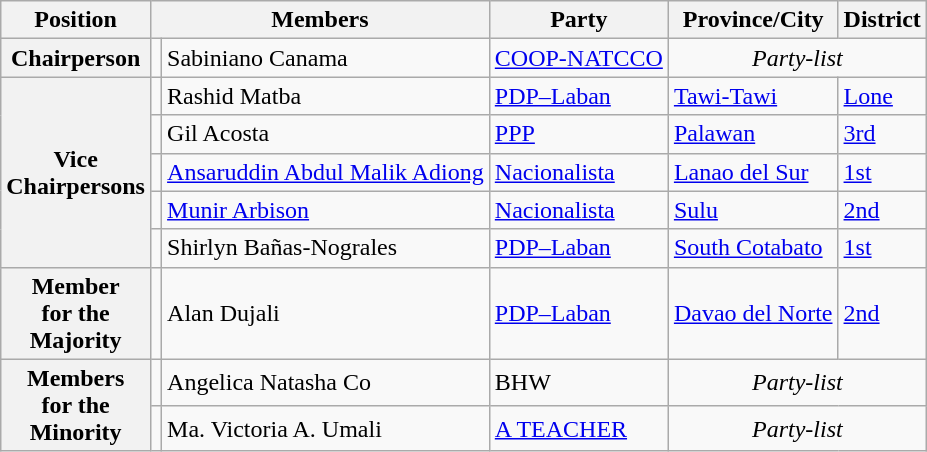<table class="wikitable" style="font-size: 100%;">
<tr>
<th>Position</th>
<th colspan="2">Members</th>
<th>Party</th>
<th>Province/City</th>
<th>District</th>
</tr>
<tr>
<th>Chairperson</th>
<td></td>
<td>Sabiniano Canama</td>
<td><a href='#'>COOP-NATCCO</a></td>
<td align="center" colspan="2"><em>Party-list</em></td>
</tr>
<tr>
<th rowspan="5">Vice<br>Chairpersons</th>
<td></td>
<td>Rashid Matba</td>
<td><a href='#'>PDP–Laban</a></td>
<td><a href='#'>Tawi-Tawi</a></td>
<td><a href='#'>Lone</a></td>
</tr>
<tr>
<td></td>
<td>Gil Acosta</td>
<td><a href='#'>PPP</a></td>
<td><a href='#'>Palawan</a></td>
<td><a href='#'>3rd</a></td>
</tr>
<tr>
<td></td>
<td><a href='#'>Ansaruddin Abdul Malik Adiong</a></td>
<td><a href='#'>Nacionalista</a></td>
<td><a href='#'>Lanao del Sur</a></td>
<td><a href='#'>1st</a></td>
</tr>
<tr>
<td></td>
<td><a href='#'>Munir Arbison</a></td>
<td><a href='#'>Nacionalista</a></td>
<td><a href='#'>Sulu</a></td>
<td><a href='#'>2nd</a></td>
</tr>
<tr>
<td></td>
<td>Shirlyn Bañas-Nograles</td>
<td><a href='#'>PDP–Laban</a></td>
<td><a href='#'>South Cotabato</a></td>
<td><a href='#'>1st</a></td>
</tr>
<tr>
<th rowspan="1">Member<br>for the<br>Majority</th>
<td></td>
<td>Alan Dujali</td>
<td><a href='#'>PDP–Laban</a></td>
<td><a href='#'>Davao del Norte</a></td>
<td><a href='#'>2nd</a></td>
</tr>
<tr>
<th rowspan="2">Members<br>for the<br>Minority</th>
<td></td>
<td>Angelica Natasha Co</td>
<td>BHW</td>
<td align="center" colspan="2"><em>Party-list</em></td>
</tr>
<tr>
<td></td>
<td>Ma. Victoria A. Umali</td>
<td><a href='#'>A TEACHER</a></td>
<td align="center" colspan="2"><em>Party-list</em></td>
</tr>
</table>
